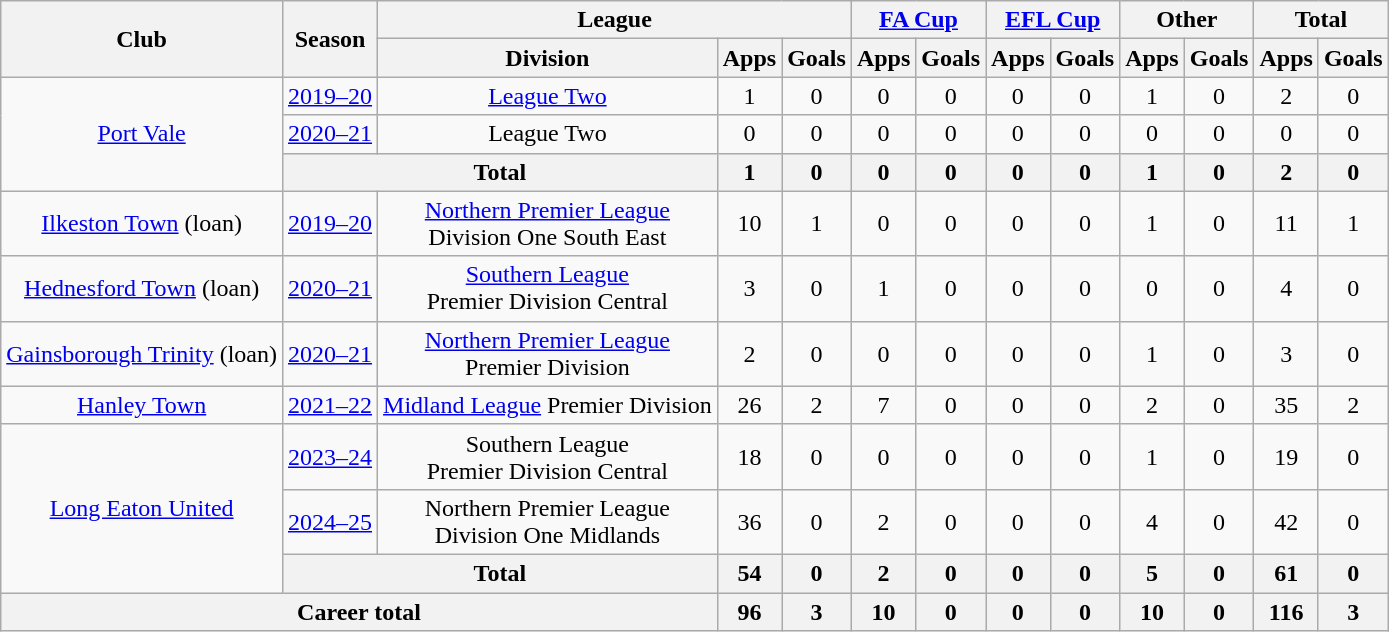<table class="wikitable" style="text-align:center">
<tr>
<th rowspan="2">Club</th>
<th rowspan="2">Season</th>
<th colspan="3">League</th>
<th colspan="2"><a href='#'>FA Cup</a></th>
<th colspan="2"><a href='#'>EFL Cup</a></th>
<th colspan="2">Other</th>
<th colspan="2">Total</th>
</tr>
<tr>
<th>Division</th>
<th>Apps</th>
<th>Goals</th>
<th>Apps</th>
<th>Goals</th>
<th>Apps</th>
<th>Goals</th>
<th>Apps</th>
<th>Goals</th>
<th>Apps</th>
<th>Goals</th>
</tr>
<tr>
<td rowspan="3"><a href='#'>Port Vale</a></td>
<td><a href='#'>2019–20</a></td>
<td><a href='#'>League Two</a></td>
<td>1</td>
<td>0</td>
<td>0</td>
<td>0</td>
<td>0</td>
<td>0</td>
<td>1</td>
<td>0</td>
<td>2</td>
<td>0</td>
</tr>
<tr>
<td><a href='#'>2020–21</a></td>
<td>League Two</td>
<td>0</td>
<td>0</td>
<td>0</td>
<td>0</td>
<td>0</td>
<td>0</td>
<td>0</td>
<td>0</td>
<td>0</td>
<td>0</td>
</tr>
<tr>
<th colspan="2">Total</th>
<th>1</th>
<th>0</th>
<th>0</th>
<th>0</th>
<th>0</th>
<th>0</th>
<th>1</th>
<th>0</th>
<th>2</th>
<th>0</th>
</tr>
<tr>
<td><a href='#'>Ilkeston Town</a> (loan)</td>
<td><a href='#'>2019–20</a></td>
<td><a href='#'>Northern Premier League</a><br>Division One South East</td>
<td>10</td>
<td>1</td>
<td>0</td>
<td>0</td>
<td>0</td>
<td>0</td>
<td>1</td>
<td>0</td>
<td>11</td>
<td>1</td>
</tr>
<tr>
<td><a href='#'>Hednesford Town</a> (loan)</td>
<td><a href='#'>2020–21</a></td>
<td><a href='#'>Southern League</a><br>Premier Division Central</td>
<td>3</td>
<td>0</td>
<td>1</td>
<td>0</td>
<td>0</td>
<td>0</td>
<td>0</td>
<td>0</td>
<td>4</td>
<td>0</td>
</tr>
<tr>
<td><a href='#'>Gainsborough Trinity</a> (loan)</td>
<td><a href='#'>2020–21</a></td>
<td><a href='#'>Northern Premier League</a><br>Premier Division</td>
<td>2</td>
<td>0</td>
<td>0</td>
<td>0</td>
<td>0</td>
<td>0</td>
<td>1</td>
<td>0</td>
<td>3</td>
<td>0</td>
</tr>
<tr>
<td><a href='#'>Hanley Town</a></td>
<td><a href='#'>2021–22</a></td>
<td><a href='#'>Midland League</a> Premier Division</td>
<td>26</td>
<td>2</td>
<td>7</td>
<td>0</td>
<td>0</td>
<td>0</td>
<td>2</td>
<td>0</td>
<td>35</td>
<td>2</td>
</tr>
<tr>
<td rowspan="3"><a href='#'>Long Eaton United</a></td>
<td><a href='#'>2023–24</a></td>
<td>Southern League<br>Premier Division Central</td>
<td>18</td>
<td>0</td>
<td>0</td>
<td>0</td>
<td>0</td>
<td>0</td>
<td>1</td>
<td>0</td>
<td>19</td>
<td>0</td>
</tr>
<tr>
<td><a href='#'>2024–25</a></td>
<td>Northern Premier League<br>Division One Midlands</td>
<td>36</td>
<td>0</td>
<td>2</td>
<td>0</td>
<td>0</td>
<td>0</td>
<td>4</td>
<td>0</td>
<td>42</td>
<td>0</td>
</tr>
<tr>
<th colspan="2">Total</th>
<th>54</th>
<th>0</th>
<th>2</th>
<th>0</th>
<th>0</th>
<th>0</th>
<th>5</th>
<th>0</th>
<th>61</th>
<th>0</th>
</tr>
<tr>
<th colspan="3">Career total</th>
<th>96</th>
<th>3</th>
<th>10</th>
<th>0</th>
<th>0</th>
<th>0</th>
<th>10</th>
<th>0</th>
<th>116</th>
<th>3</th>
</tr>
</table>
